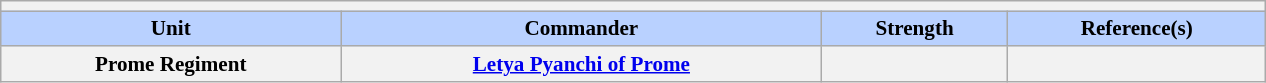<table class="wikitable collapsible" style="min-width:60em; margin:0.3em auto; font-size:88%;">
<tr>
<th colspan=5></th>
</tr>
<tr>
<th style="background-color:#B9D1FF">Unit</th>
<th style="background-color:#B9D1FF">Commander</th>
<th style="background-color:#B9D1FF">Strength</th>
<th style="background-color:#B9D1FF">Reference(s)</th>
</tr>
<tr>
<th colspan="1">Prome Regiment</th>
<th colspan="1"><a href='#'>Letya Pyanchi of Prome</a></th>
<th colspan="1"></th>
<th colspan="1"></th>
</tr>
</table>
